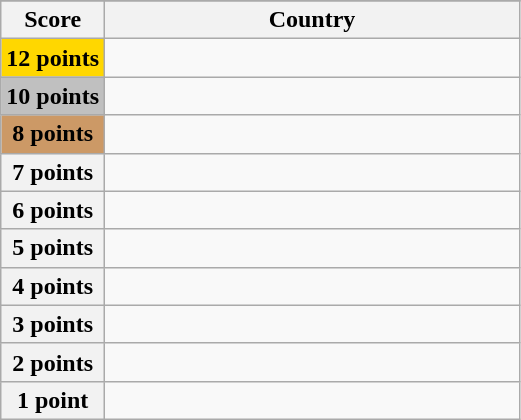<table class="wikitable">
<tr>
</tr>
<tr>
<th scope="col" width="20%">Score</th>
<th scope="col">Country</th>
</tr>
<tr>
<th scope="row" style="background:gold">12 points</th>
<td></td>
</tr>
<tr>
<th scope="row" style="background:silver">10 points</th>
<td></td>
</tr>
<tr>
<th scope="row" style="background:#CC9966">8 points</th>
<td></td>
</tr>
<tr>
<th scope="row">7 points</th>
<td></td>
</tr>
<tr>
<th scope="row">6 points</th>
<td></td>
</tr>
<tr>
<th scope="row">5 points</th>
<td></td>
</tr>
<tr>
<th scope="row">4 points</th>
<td></td>
</tr>
<tr>
<th scope="row">3 points</th>
<td></td>
</tr>
<tr>
<th scope="row">2 points</th>
<td></td>
</tr>
<tr>
<th scope="row">1 point</th>
<td></td>
</tr>
</table>
